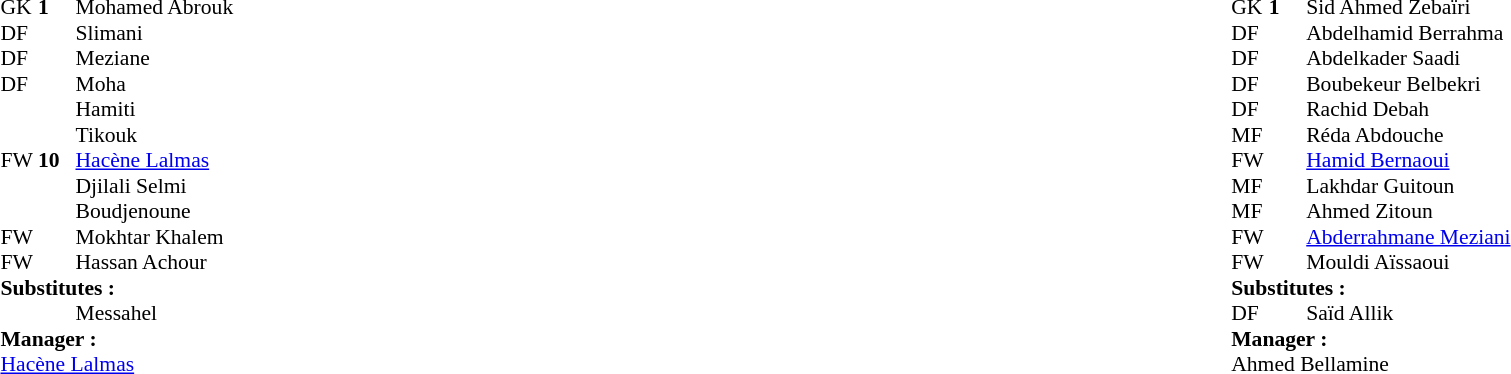<table width="100%">
<tr>
<td valign="top" width="50%"><br><table style="font-size: 90%" cellspacing="0" cellpadding="0">
<tr>
<td colspan="4"></td>
</tr>
<tr>
<th width="25"></th>
<th width="25"></th>
<th width="200"></th>
<th></th>
</tr>
<tr>
<td>GK</td>
<td><strong>1</strong></td>
<td> Mohamed Abrouk</td>
</tr>
<tr>
<td>DF</td>
<td><strong> </strong></td>
<td> Slimani</td>
</tr>
<tr>
<td>DF</td>
<td><strong> </strong></td>
<td> Meziane</td>
</tr>
<tr>
<td>DF</td>
<td><strong> </strong></td>
<td> Moha</td>
</tr>
<tr>
<td></td>
<td><strong> </strong></td>
<td> Hamiti</td>
</tr>
<tr>
<td></td>
<td><strong> </strong></td>
<td> Tikouk</td>
</tr>
<tr>
<td>FW</td>
<td><strong>10</strong></td>
<td> <a href='#'>Hacène Lalmas</a></td>
</tr>
<tr>
<td></td>
<td><strong> </strong></td>
<td> Djilali Selmi</td>
</tr>
<tr>
<td></td>
<td><strong> </strong></td>
<td> Boudjenoune</td>
<td></td>
<td></td>
</tr>
<tr>
<td>FW</td>
<td><strong> </strong></td>
<td> Mokhtar Khalem</td>
</tr>
<tr>
<td>FW</td>
<td><strong> </strong></td>
<td> Hassan Achour</td>
</tr>
<tr>
<td colspan=3><strong>Substitutes : </strong></td>
</tr>
<tr>
<td></td>
<td><strong> </strong></td>
<td> Messahel</td>
<td></td>
<td></td>
</tr>
<tr>
<td colspan=3><strong>Manager :</strong></td>
</tr>
<tr>
<td colspan=4> <a href='#'>Hacène Lalmas</a></td>
</tr>
</table>
</td>
<td valign="top"></td>
<td valign="top" width="50%"><br><table style="font-size: 90%" cellspacing="0" cellpadding="0" align="center">
<tr>
<td colspan="4"></td>
</tr>
<tr>
<th width="25"></th>
<th width="25"></th>
<th width="200"></th>
<th></th>
</tr>
<tr>
<td>GK</td>
<td><strong>1</strong></td>
<td> Sid Ahmed Zebaïri</td>
</tr>
<tr>
<td>DF</td>
<td><strong> </strong></td>
<td> Abdelhamid Berrahma</td>
</tr>
<tr>
<td>DF</td>
<td><strong> </strong></td>
<td> Abdelkader Saadi</td>
</tr>
<tr>
<td>DF</td>
<td><strong> </strong></td>
<td> Boubekeur Belbekri</td>
</tr>
<tr>
<td>DF</td>
<td><strong> </strong></td>
<td> Rachid Debah</td>
</tr>
<tr>
<td>MF</td>
<td><strong> </strong></td>
<td> Réda Abdouche</td>
</tr>
<tr>
<td>FW</td>
<td><strong> </strong></td>
<td> <a href='#'>Hamid Bernaoui</a></td>
</tr>
<tr>
<td>MF</td>
<td><strong> </strong></td>
<td> Lakhdar Guitoun</td>
</tr>
<tr>
<td>MF</td>
<td><strong> </strong></td>
<td> Ahmed Zitoun</td>
<td></td>
<td></td>
</tr>
<tr>
<td>FW</td>
<td><strong> </strong></td>
<td> <a href='#'>Abderrahmane Meziani</a></td>
</tr>
<tr>
<td>FW</td>
<td><strong> </strong></td>
<td> Mouldi Aïssaoui</td>
</tr>
<tr>
<td colspan=3><strong>Substitutes : </strong></td>
</tr>
<tr>
<td>DF</td>
<td><strong> </strong></td>
<td> Saïd Allik</td>
<td></td>
<td></td>
</tr>
<tr>
<td colspan=3><strong>Manager :</strong></td>
</tr>
<tr>
<td colspan=4> Ahmed Bellamine</td>
</tr>
</table>
</td>
</tr>
</table>
